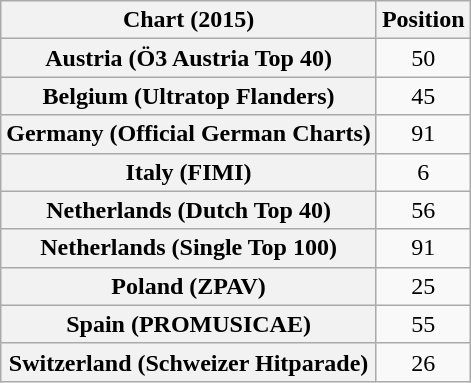<table class="wikitable plainrowheaders sortable" style="text-align:center">
<tr>
<th scope="col">Chart (2015)</th>
<th scope="col">Position</th>
</tr>
<tr>
<th scope="row">Austria (Ö3 Austria Top 40)</th>
<td>50</td>
</tr>
<tr>
<th scope="row">Belgium (Ultratop Flanders)</th>
<td>45</td>
</tr>
<tr>
<th scope="row">Germany (Official German Charts)</th>
<td>91</td>
</tr>
<tr>
<th scope="row">Italy (FIMI)</th>
<td>6</td>
</tr>
<tr>
<th scope="row">Netherlands (Dutch Top 40)</th>
<td>56</td>
</tr>
<tr>
<th scope="row">Netherlands (Single Top 100)</th>
<td>91</td>
</tr>
<tr>
<th scope="row">Poland (ZPAV)</th>
<td>25</td>
</tr>
<tr>
<th scope="row">Spain (PROMUSICAE)</th>
<td>55</td>
</tr>
<tr>
<th scope="row">Switzerland (Schweizer Hitparade)</th>
<td>26</td>
</tr>
</table>
